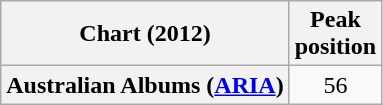<table class="wikitable sortable plainrowheaders" style="text-align:center">
<tr>
<th scope="col">Chart (2012)</th>
<th scope="col">Peak<br>position</th>
</tr>
<tr>
<th scope="row">Australian Albums (<a href='#'>ARIA</a>)</th>
<td>56</td>
</tr>
</table>
